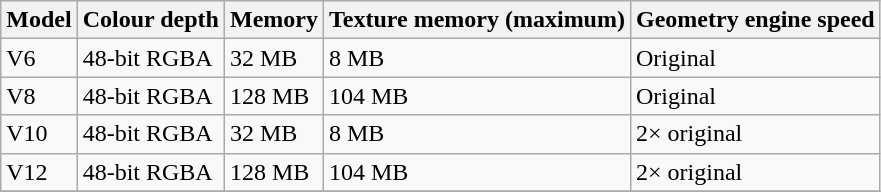<table class="wikitable">
<tr>
<th>Model</th>
<th>Colour depth</th>
<th>Memory</th>
<th>Texture memory (maximum)</th>
<th>Geometry engine speed</th>
</tr>
<tr>
<td>V6</td>
<td>48-bit RGBA</td>
<td>32 MB</td>
<td>8 MB</td>
<td>Original</td>
</tr>
<tr>
<td>V8</td>
<td>48-bit RGBA</td>
<td>128 MB</td>
<td>104 MB</td>
<td>Original</td>
</tr>
<tr>
<td>V10</td>
<td>48-bit RGBA</td>
<td>32 MB</td>
<td>8 MB</td>
<td>2× original</td>
</tr>
<tr>
<td>V12</td>
<td>48-bit RGBA</td>
<td>128 MB</td>
<td>104 MB</td>
<td>2× original</td>
</tr>
<tr>
</tr>
</table>
